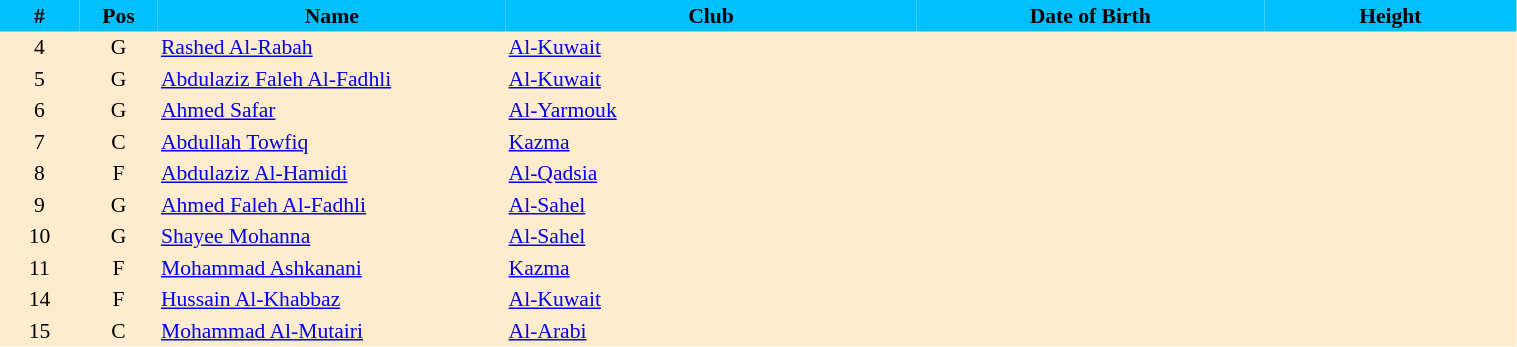<table border=0 cellpadding=2 cellspacing=0  |- bgcolor=#FFECCE style="text-align:center; font-size:90%;" width=80%>
<tr bgcolor=#00BFFF>
<th width=5%>#</th>
<th width=5%>Pos</th>
<th width=22%>Name</th>
<th width=26%>Club</th>
<th width=22%>Date of Birth</th>
<th width=16%>Height</th>
</tr>
<tr>
<td>4</td>
<td>G</td>
<td align=left><a href='#'>Rashed Al-Rabah</a></td>
<td align=left> <a href='#'>Al-Kuwait</a></td>
<td align=left></td>
<td></td>
</tr>
<tr>
<td>5</td>
<td>G</td>
<td align=left><a href='#'>Abdulaziz Faleh Al-Fadhli</a></td>
<td align=left> <a href='#'>Al-Kuwait</a></td>
<td align=left></td>
<td></td>
</tr>
<tr>
<td>6</td>
<td>G</td>
<td align=left><a href='#'>Ahmed Safar</a></td>
<td align=left> <a href='#'>Al-Yarmouk</a></td>
<td align=left></td>
<td></td>
</tr>
<tr>
<td>7</td>
<td>C</td>
<td align=left><a href='#'>Abdullah Towfiq</a></td>
<td align=left> <a href='#'>Kazma</a></td>
<td align=left></td>
<td></td>
</tr>
<tr>
<td>8</td>
<td>F</td>
<td align=left><a href='#'>Abdulaziz Al-Hamidi</a></td>
<td align=left> <a href='#'>Al-Qadsia</a></td>
<td align=left></td>
<td></td>
</tr>
<tr>
<td>9</td>
<td>G</td>
<td align=left><a href='#'>Ahmed Faleh Al-Fadhli</a></td>
<td align=left> <a href='#'>Al-Sahel</a></td>
<td align=left></td>
<td></td>
</tr>
<tr>
<td>10</td>
<td>G</td>
<td align=left><a href='#'>Shayee Mohanna</a></td>
<td align=left> <a href='#'>Al-Sahel</a></td>
<td align=left></td>
<td></td>
</tr>
<tr>
<td>11</td>
<td>F</td>
<td align=left><a href='#'>Mohammad Ashkanani</a></td>
<td align=left> <a href='#'>Kazma</a></td>
<td align=left></td>
<td></td>
</tr>
<tr>
<td>14</td>
<td>F</td>
<td align=left><a href='#'>Hussain Al-Khabbaz</a></td>
<td align=left> <a href='#'>Al-Kuwait</a></td>
<td align=left></td>
<td></td>
</tr>
<tr>
<td>15</td>
<td>C</td>
<td align=left><a href='#'>Mohammad Al-Mutairi</a></td>
<td align=left> <a href='#'>Al-Arabi</a></td>
<td align=left></td>
<td></td>
</tr>
</table>
